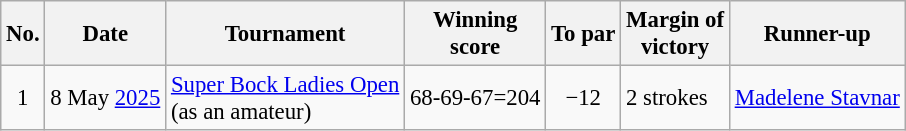<table class="wikitable" style="font-size:95%;">
<tr>
<th>No.</th>
<th>Date</th>
<th>Tournament</th>
<th>Winning<br>score</th>
<th>To par</th>
<th>Margin of<br>victory</th>
<th>Runner-up</th>
</tr>
<tr>
<td align=center>1</td>
<td align=right>8 May <a href='#'>2025</a></td>
<td><a href='#'>Super Bock Ladies Open</a><br>(as an amateur)</td>
<td align=right>68-69-67=204</td>
<td align=center>−12</td>
<td>2 strokes</td>
<td> <a href='#'>Madelene Stavnar</a></td>
</tr>
</table>
